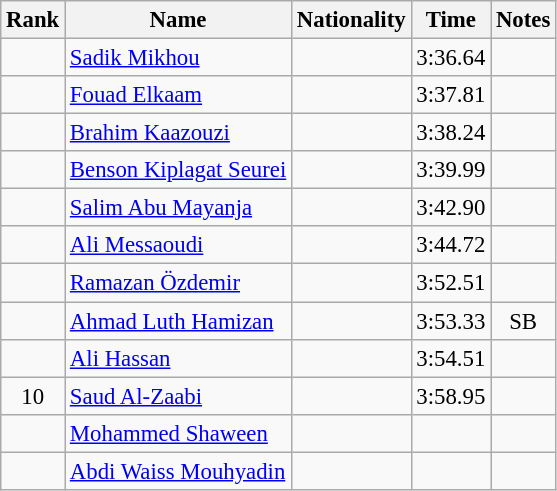<table class="wikitable sortable" style="text-align:center;font-size:95%">
<tr>
<th>Rank</th>
<th>Name</th>
<th>Nationality</th>
<th>Time</th>
<th>Notes</th>
</tr>
<tr>
<td></td>
<td align=left><a href='#'>Sadik Mikhou</a></td>
<td align=left></td>
<td>3:36.64</td>
<td></td>
</tr>
<tr>
<td></td>
<td align=left><a href='#'>Fouad Elkaam</a></td>
<td align=left></td>
<td>3:37.81</td>
<td></td>
</tr>
<tr>
<td></td>
<td align=left><a href='#'>Brahim Kaazouzi</a></td>
<td align=left></td>
<td>3:38.24</td>
<td></td>
</tr>
<tr>
<td></td>
<td align=left><a href='#'>Benson Kiplagat Seurei</a></td>
<td align=left></td>
<td>3:39.99</td>
<td></td>
</tr>
<tr>
<td></td>
<td align=left><a href='#'>Salim Abu Mayanja</a></td>
<td align=left></td>
<td>3:42.90</td>
<td></td>
</tr>
<tr>
<td></td>
<td align=left><a href='#'>Ali Messaoudi</a></td>
<td align=left></td>
<td>3:44.72</td>
<td></td>
</tr>
<tr>
<td></td>
<td align=left><a href='#'>Ramazan Özdemir</a></td>
<td align=left></td>
<td>3:52.51</td>
<td></td>
</tr>
<tr>
<td></td>
<td align=left><a href='#'>Ahmad Luth Hamizan</a></td>
<td align=left></td>
<td>3:53.33</td>
<td>SB</td>
</tr>
<tr>
<td></td>
<td align=left><a href='#'>Ali Hassan</a></td>
<td align=left></td>
<td>3:54.51</td>
<td></td>
</tr>
<tr>
<td>10</td>
<td align=left><a href='#'>Saud Al-Zaabi</a></td>
<td align=left></td>
<td>3:58.95</td>
<td></td>
</tr>
<tr>
<td></td>
<td align=left><a href='#'>Mohammed Shaween</a></td>
<td align=left></td>
<td></td>
<td></td>
</tr>
<tr>
<td></td>
<td align=left><a href='#'>Abdi Waiss Mouhyadin</a></td>
<td align=left></td>
<td></td>
<td></td>
</tr>
</table>
